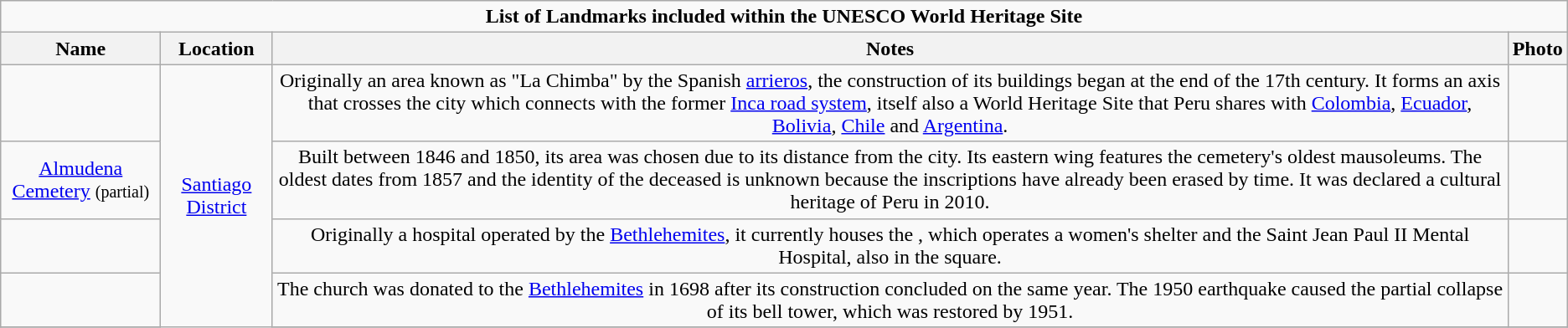<table class="wikitable sortable mw-collapsible mw-collapsed" style="text-align:center" style="width:95%">
<tr>
<td colspan=4><div><strong>List of Landmarks included within the UNESCO World Heritage Site</strong></div></td>
</tr>
<tr>
<th style="width:120px;">Name</th>
<th>Location</th>
<th>Notes</th>
<th>Photo</th>
</tr>
<tr>
<td></td>
<td rowspan=5><a href='#'>Santiago District</a></td>
<td>Originally an area known as "La Chimba" by the Spanish <a href='#'>arrieros</a>, the construction of its buildings began at the end of the 17th century. It forms an axis that crosses the city which connects with the former <a href='#'>Inca road system</a>, itself also a World Heritage Site that Peru shares with <a href='#'>Colombia</a>, <a href='#'>Ecuador</a>, <a href='#'>Bolivia</a>, <a href='#'>Chile</a> and <a href='#'>Argentina</a>.</td>
<td></td>
</tr>
<tr>
<td><a href='#'>Almudena Cemetery</a> <small>(partial)</small></td>
<td>Built between 1846 and 1850, its area was chosen due to its distance from the city. Its eastern wing features the cemetery's oldest mausoleums. The oldest dates from 1857 and the identity of the deceased is unknown because the inscriptions have already been erased by time. It was declared a cultural heritage of Peru in 2010.</td>
<td></td>
</tr>
<tr>
<td></td>
<td>Originally a hospital operated by the <a href='#'>Bethlehemites</a>, it currently houses the , which operates a women's shelter and the Saint Jean Paul II Mental Hospital, also in the square.</td>
<td></td>
</tr>
<tr>
<td></td>
<td>The church was donated to the <a href='#'>Bethlehemites</a> in 1698 after its construction concluded on the same year. The 1950 earthquake caused the partial collapse of its bell tower, which was restored by 1951.</td>
<td></td>
</tr>
<tr>
</tr>
</table>
